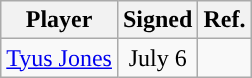<table class="wikitable sortable sortable" style="text-align: center">
<tr>
<th>Player</th>
<th>Signed</th>
<th>Ref.</th>
</tr>
<tr>
<td><a href='#'>Tyus Jones</a></td>
<td>July 6</td>
<td></td>
</tr>
</table>
